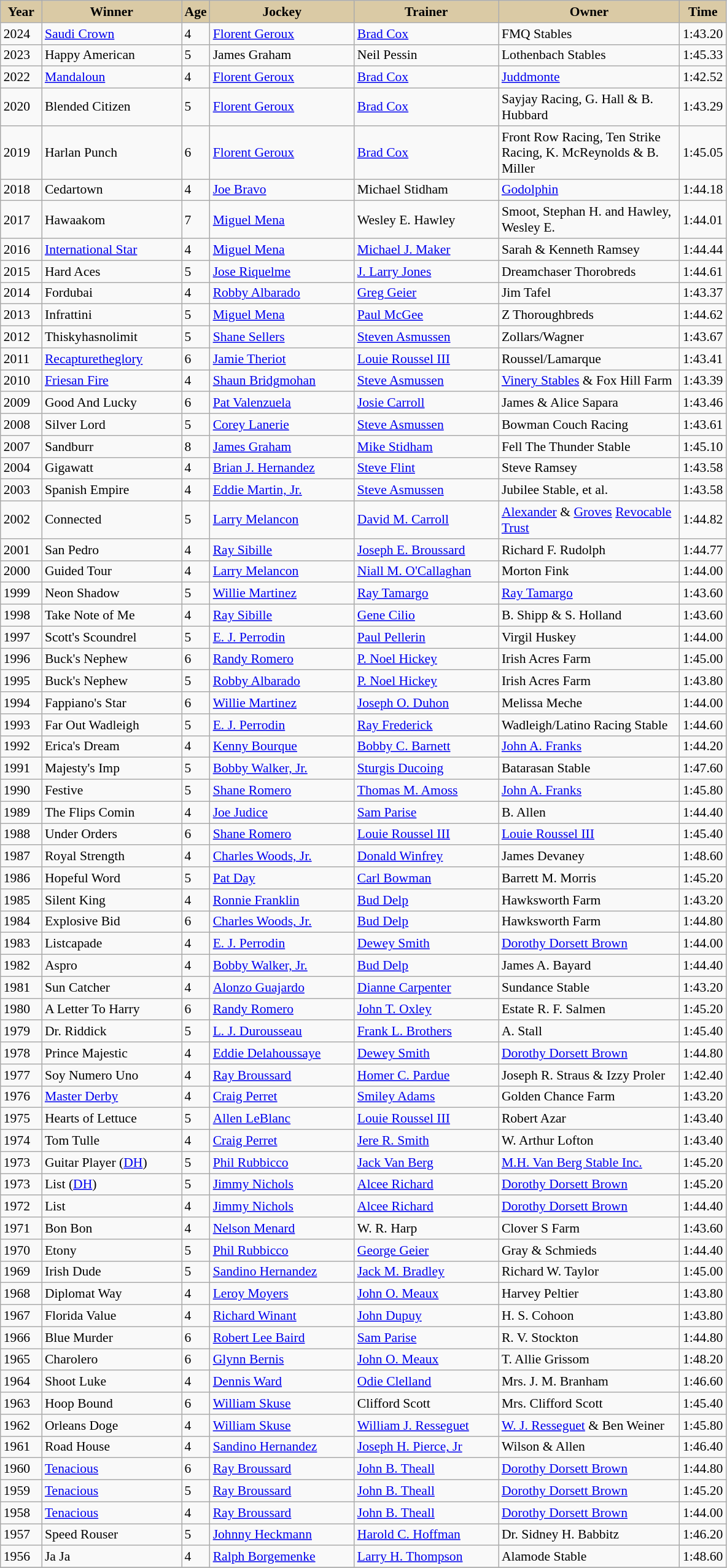<table class="wikitable sortable" style="font-size:90%">
<tr>
<th style="background-color:#DACAA5; width:38px">Year<br></th>
<th style="background-color:#DACAA5; width:145px">Winner<br></th>
<th style="background-color:#DACAA5">Age<br></th>
<th style="background-color:#DACAA5; width:150px">Jockey<br></th>
<th style="background-color:#DACAA5; width:150px">Trainer<br></th>
<th style="background-color:#DACAA5; width:190px">Owner<br></th>
<th style="background-color:#DACAA5">Time</th>
</tr>
<tr>
<td>2024</td>
<td><a href='#'>Saudi Crown</a></td>
<td>4</td>
<td><a href='#'>Florent Geroux</a></td>
<td><a href='#'>Brad Cox</a></td>
<td>FMQ Stables</td>
<td>1:43.20</td>
</tr>
<tr>
<td>2023</td>
<td>Happy American</td>
<td>5</td>
<td>James Graham</td>
<td>Neil Pessin</td>
<td>Lothenbach Stables</td>
<td>1:45.33</td>
</tr>
<tr>
<td>2022</td>
<td><a href='#'>Mandaloun</a></td>
<td>4</td>
<td><a href='#'>Florent Geroux</a></td>
<td><a href='#'>Brad Cox</a></td>
<td><a href='#'>Juddmonte</a></td>
<td>1:42.52</td>
</tr>
<tr>
<td>2020</td>
<td>Blended Citizen</td>
<td>5</td>
<td><a href='#'>Florent Geroux</a></td>
<td><a href='#'>Brad Cox</a></td>
<td>Sayjay Racing, G. Hall & B. Hubbard</td>
<td>1:43.29</td>
</tr>
<tr>
<td>2019</td>
<td>Harlan Punch</td>
<td>6</td>
<td><a href='#'>Florent Geroux</a></td>
<td><a href='#'>Brad Cox</a></td>
<td>Front Row Racing, Ten Strike Racing, K. McReynolds & B. Miller</td>
<td>1:45.05</td>
</tr>
<tr>
<td>2018</td>
<td>Cedartown</td>
<td>4</td>
<td><a href='#'>Joe Bravo</a></td>
<td>Michael Stidham</td>
<td><a href='#'>Godolphin</a></td>
<td>1:44.18</td>
</tr>
<tr>
<td>2017</td>
<td>Hawaakom</td>
<td>7</td>
<td><a href='#'>Miguel Mena</a></td>
<td>Wesley E. Hawley</td>
<td>Smoot, Stephan H. and Hawley, Wesley E.</td>
<td>1:44.01</td>
</tr>
<tr>
<td>2016</td>
<td><a href='#'>International Star</a></td>
<td>4</td>
<td><a href='#'>Miguel Mena</a></td>
<td><a href='#'>Michael J. Maker</a></td>
<td>Sarah & Kenneth Ramsey</td>
<td>1:44.44</td>
</tr>
<tr>
<td>2015</td>
<td>Hard Aces</td>
<td>5</td>
<td><a href='#'>Jose Riquelme</a></td>
<td><a href='#'>J. Larry Jones</a></td>
<td>Dreamchaser Thorobreds</td>
<td>1:44.61</td>
</tr>
<tr>
<td>2014</td>
<td>Fordubai</td>
<td>4</td>
<td><a href='#'>Robby Albarado</a></td>
<td><a href='#'>Greg Geier</a></td>
<td>Jim Tafel</td>
<td>1:43.37</td>
</tr>
<tr>
<td>2013</td>
<td>Infrattini</td>
<td>5</td>
<td><a href='#'>Miguel Mena</a></td>
<td><a href='#'>Paul McGee</a></td>
<td>Z Thoroughbreds</td>
<td>1:44.62</td>
</tr>
<tr>
<td>2012</td>
<td>Thiskyhasnolimit</td>
<td>5</td>
<td><a href='#'>Shane Sellers</a></td>
<td><a href='#'>Steven Asmussen</a></td>
<td>Zollars/Wagner</td>
<td>1:43.67</td>
</tr>
<tr>
<td>2011</td>
<td><a href='#'>Recapturetheglory</a></td>
<td>6</td>
<td><a href='#'>Jamie Theriot</a></td>
<td><a href='#'>Louie Roussel III</a></td>
<td>Roussel/Lamarque</td>
<td>1:43.41</td>
</tr>
<tr>
<td>2010</td>
<td><a href='#'>Friesan Fire</a></td>
<td>4</td>
<td><a href='#'>Shaun Bridgmohan</a></td>
<td><a href='#'>Steve Asmussen</a></td>
<td><a href='#'>Vinery Stables</a> & Fox Hill Farm</td>
<td>1:43.39</td>
</tr>
<tr>
<td>2009</td>
<td>Good And Lucky</td>
<td>6</td>
<td><a href='#'>Pat Valenzuela</a></td>
<td><a href='#'>Josie Carroll</a></td>
<td>James & Alice Sapara</td>
<td>1:43.46</td>
</tr>
<tr>
<td>2008</td>
<td>Silver Lord</td>
<td>5</td>
<td><a href='#'>Corey Lanerie</a></td>
<td><a href='#'>Steve Asmussen</a></td>
<td>Bowman Couch Racing</td>
<td>1:43.61</td>
</tr>
<tr>
<td>2007</td>
<td>Sandburr</td>
<td>8</td>
<td><a href='#'>James Graham</a></td>
<td><a href='#'>Mike Stidham</a></td>
<td>Fell The Thunder Stable</td>
<td>1:45.10</td>
</tr>
<tr>
<td>2004</td>
<td>Gigawatt</td>
<td>4</td>
<td><a href='#'>Brian J. Hernandez</a></td>
<td><a href='#'>Steve Flint</a></td>
<td>Steve Ramsey</td>
<td>1:43.58</td>
</tr>
<tr>
<td>2003</td>
<td>Spanish Empire</td>
<td>4</td>
<td><a href='#'>Eddie Martin, Jr.</a></td>
<td><a href='#'>Steve Asmussen</a></td>
<td>Jubilee Stable, et al.</td>
<td>1:43.58</td>
</tr>
<tr>
<td>2002</td>
<td>Connected</td>
<td>5</td>
<td><a href='#'>Larry Melancon</a></td>
<td><a href='#'>David M. Carroll</a></td>
<td><a href='#'>Alexander</a> & <a href='#'>Groves</a> <a href='#'>Revocable Trust</a></td>
<td>1:44.82</td>
</tr>
<tr>
<td>2001</td>
<td>San Pedro</td>
<td>4</td>
<td><a href='#'>Ray Sibille</a></td>
<td><a href='#'>Joseph E. Broussard</a></td>
<td>Richard F. Rudolph</td>
<td>1:44.77</td>
</tr>
<tr>
<td>2000</td>
<td>Guided Tour</td>
<td>4</td>
<td><a href='#'>Larry Melancon</a></td>
<td><a href='#'>Niall M. O'Callaghan</a></td>
<td>Morton Fink</td>
<td>1:44.00</td>
</tr>
<tr>
<td>1999</td>
<td>Neon Shadow</td>
<td>5</td>
<td><a href='#'>Willie Martinez</a></td>
<td><a href='#'>Ray Tamargo</a></td>
<td><a href='#'>Ray Tamargo</a></td>
<td>1:43.60</td>
</tr>
<tr>
<td>1998</td>
<td>Take Note of Me</td>
<td>4</td>
<td><a href='#'>Ray Sibille</a></td>
<td><a href='#'>Gene Cilio</a></td>
<td>B. Shipp & S. Holland</td>
<td>1:43.60</td>
</tr>
<tr>
<td>1997</td>
<td>Scott's Scoundrel</td>
<td>5</td>
<td><a href='#'>E. J. Perrodin</a></td>
<td><a href='#'>Paul Pellerin</a></td>
<td>Virgil Huskey</td>
<td>1:44.00</td>
</tr>
<tr>
<td>1996</td>
<td>Buck's Nephew</td>
<td>6</td>
<td><a href='#'>Randy Romero</a></td>
<td><a href='#'>P. Noel Hickey</a></td>
<td>Irish Acres Farm</td>
<td>1:45.00</td>
</tr>
<tr>
<td>1995</td>
<td>Buck's Nephew</td>
<td>5</td>
<td><a href='#'>Robby Albarado</a></td>
<td><a href='#'>P. Noel Hickey</a></td>
<td>Irish Acres Farm</td>
<td>1:43.80</td>
</tr>
<tr>
<td>1994</td>
<td>Fappiano's Star</td>
<td>6</td>
<td><a href='#'>Willie Martinez</a></td>
<td><a href='#'>Joseph O. Duhon</a></td>
<td>Melissa Meche</td>
<td>1:44.00</td>
</tr>
<tr>
<td>1993</td>
<td>Far Out Wadleigh</td>
<td>5</td>
<td><a href='#'>E. J. Perrodin</a></td>
<td><a href='#'>Ray Frederick</a></td>
<td>Wadleigh/Latino Racing Stable</td>
<td>1:44.60</td>
</tr>
<tr>
<td>1992</td>
<td>Erica's Dream</td>
<td>4</td>
<td><a href='#'>Kenny Bourque</a></td>
<td><a href='#'>Bobby C. Barnett</a></td>
<td><a href='#'>John A. Franks</a></td>
<td>1:44.20</td>
</tr>
<tr>
<td>1991</td>
<td>Majesty's Imp</td>
<td>5</td>
<td><a href='#'>Bobby Walker, Jr.</a></td>
<td><a href='#'>Sturgis Ducoing</a></td>
<td>Batarasan Stable</td>
<td>1:47.60</td>
</tr>
<tr>
<td>1990</td>
<td>Festive</td>
<td>5</td>
<td><a href='#'>Shane Romero</a></td>
<td><a href='#'>Thomas M. Amoss</a></td>
<td><a href='#'>John A. Franks</a></td>
<td>1:45.80</td>
</tr>
<tr>
<td>1989</td>
<td>The Flips Comin</td>
<td>4</td>
<td><a href='#'>Joe Judice</a></td>
<td><a href='#'>Sam Parise</a></td>
<td>B. Allen</td>
<td>1:44.40</td>
</tr>
<tr>
<td>1988</td>
<td>Under Orders</td>
<td>6</td>
<td><a href='#'>Shane Romero</a></td>
<td><a href='#'>Louie Roussel III</a></td>
<td><a href='#'>Louie Roussel III</a></td>
<td>1:45.40</td>
</tr>
<tr>
<td>1987</td>
<td>Royal Strength</td>
<td>4</td>
<td><a href='#'>Charles Woods, Jr.</a></td>
<td><a href='#'>Donald Winfrey</a></td>
<td>James Devaney</td>
<td>1:48.60</td>
</tr>
<tr>
<td>1986</td>
<td>Hopeful Word</td>
<td>5</td>
<td><a href='#'>Pat Day</a></td>
<td><a href='#'>Carl Bowman</a></td>
<td>Barrett M. Morris</td>
<td>1:45.20</td>
</tr>
<tr>
<td>1985</td>
<td>Silent King</td>
<td>4</td>
<td><a href='#'>Ronnie Franklin</a></td>
<td><a href='#'>Bud Delp</a></td>
<td>Hawksworth Farm</td>
<td>1:43.20</td>
</tr>
<tr>
<td>1984</td>
<td>Explosive Bid</td>
<td>6</td>
<td><a href='#'>Charles Woods, Jr.</a></td>
<td><a href='#'>Bud Delp</a></td>
<td>Hawksworth Farm</td>
<td>1:44.80</td>
</tr>
<tr>
<td>1983</td>
<td>Listcapade</td>
<td>4</td>
<td><a href='#'>E. J. Perrodin</a></td>
<td><a href='#'>Dewey Smith</a></td>
<td><a href='#'>Dorothy Dorsett Brown</a></td>
<td>1:44.00</td>
</tr>
<tr>
<td>1982</td>
<td>Aspro</td>
<td>4</td>
<td><a href='#'>Bobby Walker, Jr.</a></td>
<td><a href='#'>Bud Delp</a></td>
<td>James A. Bayard</td>
<td>1:44.40</td>
</tr>
<tr>
<td>1981</td>
<td>Sun Catcher</td>
<td>4</td>
<td><a href='#'>Alonzo Guajardo</a></td>
<td><a href='#'>Dianne Carpenter</a></td>
<td>Sundance Stable</td>
<td>1:43.20</td>
</tr>
<tr>
<td>1980</td>
<td>A Letter To Harry</td>
<td>6</td>
<td><a href='#'>Randy Romero</a></td>
<td><a href='#'>John T. Oxley</a></td>
<td>Estate R. F. Salmen</td>
<td>1:45.20</td>
</tr>
<tr>
<td>1979</td>
<td>Dr. Riddick</td>
<td>5</td>
<td><a href='#'>L. J. Durousseau</a></td>
<td><a href='#'>Frank L. Brothers</a></td>
<td>A. Stall</td>
<td>1:45.40</td>
</tr>
<tr>
<td>1978</td>
<td>Prince Majestic</td>
<td>4</td>
<td><a href='#'>Eddie Delahoussaye</a></td>
<td><a href='#'>Dewey Smith</a></td>
<td><a href='#'>Dorothy Dorsett Brown</a></td>
<td>1:44.80</td>
</tr>
<tr>
<td>1977</td>
<td>Soy Numero Uno</td>
<td>4</td>
<td><a href='#'>Ray Broussard</a></td>
<td><a href='#'>Homer C. Pardue</a></td>
<td>Joseph R. Straus & Izzy Proler</td>
<td>1:42.40</td>
</tr>
<tr>
<td>1976</td>
<td><a href='#'>Master Derby</a></td>
<td>4</td>
<td><a href='#'>Craig Perret</a></td>
<td><a href='#'>Smiley Adams</a></td>
<td>Golden Chance Farm</td>
<td>1:43.20</td>
</tr>
<tr>
<td>1975</td>
<td>Hearts of Lettuce</td>
<td>5</td>
<td><a href='#'>Allen LeBlanc</a></td>
<td><a href='#'>Louie Roussel III</a></td>
<td>Robert Azar</td>
<td>1:43.40</td>
</tr>
<tr>
<td>1974</td>
<td>Tom Tulle</td>
<td>4</td>
<td><a href='#'>Craig Perret</a></td>
<td><a href='#'>Jere R. Smith</a></td>
<td>W. Arthur Lofton</td>
<td>1:43.40</td>
</tr>
<tr>
<td>1973</td>
<td>Guitar Player  (<a href='#'>DH</a>)</td>
<td>5</td>
<td><a href='#'>Phil Rubbicco</a></td>
<td><a href='#'>Jack Van Berg</a></td>
<td><a href='#'>M.H. Van Berg Stable Inc.</a></td>
<td>1:45.20</td>
</tr>
<tr>
<td>1973</td>
<td>List  (<a href='#'>DH</a>)</td>
<td>5</td>
<td><a href='#'>Jimmy Nichols</a></td>
<td><a href='#'>Alcee Richard</a></td>
<td><a href='#'>Dorothy Dorsett Brown</a></td>
<td>1:45.20</td>
</tr>
<tr>
<td>1972</td>
<td>List</td>
<td>4</td>
<td><a href='#'>Jimmy Nichols</a></td>
<td><a href='#'>Alcee Richard</a></td>
<td><a href='#'>Dorothy Dorsett Brown</a></td>
<td>1:44.40</td>
</tr>
<tr>
<td>1971</td>
<td>Bon Bon</td>
<td>4</td>
<td><a href='#'>Nelson Menard</a></td>
<td>W. R. Harp</td>
<td>Clover S Farm</td>
<td>1:43.60</td>
</tr>
<tr>
<td>1970</td>
<td>Etony</td>
<td>5</td>
<td><a href='#'>Phil Rubbicco</a></td>
<td><a href='#'>George Geier</a></td>
<td>Gray & Schmieds</td>
<td>1:44.40</td>
</tr>
<tr>
<td>1969</td>
<td>Irish Dude</td>
<td>5</td>
<td><a href='#'>Sandino Hernandez</a></td>
<td><a href='#'>Jack M. Bradley</a></td>
<td>Richard W. Taylor</td>
<td>1:45.00</td>
</tr>
<tr>
<td>1968</td>
<td>Diplomat Way</td>
<td>4</td>
<td><a href='#'>Leroy Moyers</a></td>
<td><a href='#'>John O. Meaux</a></td>
<td>Harvey Peltier</td>
<td>1:43.80</td>
</tr>
<tr>
<td>1967</td>
<td>Florida Value</td>
<td>4</td>
<td><a href='#'>Richard Winant</a></td>
<td><a href='#'>John Dupuy</a></td>
<td>H. S. Cohoon</td>
<td>1:43.80</td>
</tr>
<tr>
<td>1966</td>
<td>Blue Murder</td>
<td>6</td>
<td><a href='#'>Robert Lee Baird</a></td>
<td><a href='#'>Sam Parise</a></td>
<td>R. V. Stockton</td>
<td>1:44.80</td>
</tr>
<tr>
<td>1965</td>
<td>Charolero</td>
<td>6</td>
<td><a href='#'>Glynn Bernis</a></td>
<td><a href='#'>John O. Meaux</a></td>
<td>T. Allie Grissom</td>
<td>1:48.20</td>
</tr>
<tr>
<td>1964</td>
<td>Shoot Luke</td>
<td>4</td>
<td><a href='#'>Dennis Ward</a></td>
<td><a href='#'>Odie Clelland</a></td>
<td>Mrs. J. M. Branham</td>
<td>1:46.60</td>
</tr>
<tr>
<td>1963</td>
<td>Hoop Bound</td>
<td>6</td>
<td><a href='#'>William Skuse</a></td>
<td>Clifford Scott</td>
<td>Mrs. Clifford Scott</td>
<td>1:45.40</td>
</tr>
<tr>
<td>1962</td>
<td>Orleans Doge</td>
<td>4</td>
<td><a href='#'>William Skuse</a></td>
<td><a href='#'>William J. Resseguet</a></td>
<td><a href='#'>W. J. Resseguet</a> & Ben Weiner</td>
<td>1:45.80</td>
</tr>
<tr>
<td>1961</td>
<td>Road House</td>
<td>4</td>
<td><a href='#'>Sandino Hernandez</a></td>
<td><a href='#'>Joseph H. Pierce, Jr</a></td>
<td>Wilson & Allen</td>
<td>1:46.40</td>
</tr>
<tr>
<td>1960</td>
<td><a href='#'>Tenacious</a></td>
<td>6</td>
<td><a href='#'>Ray Broussard</a></td>
<td><a href='#'>John B. Theall</a></td>
<td><a href='#'>Dorothy Dorsett Brown</a></td>
<td>1:44.80</td>
</tr>
<tr>
<td>1959</td>
<td><a href='#'>Tenacious</a></td>
<td>5</td>
<td><a href='#'>Ray Broussard</a></td>
<td><a href='#'>John B. Theall</a></td>
<td><a href='#'>Dorothy Dorsett Brown</a></td>
<td>1:45.20</td>
</tr>
<tr>
<td>1958</td>
<td><a href='#'>Tenacious</a></td>
<td>4</td>
<td><a href='#'>Ray Broussard</a></td>
<td><a href='#'>John B. Theall</a></td>
<td><a href='#'>Dorothy Dorsett Brown</a></td>
<td>1:44.00</td>
</tr>
<tr>
<td>1957</td>
<td>Speed Rouser</td>
<td>5</td>
<td><a href='#'>Johnny Heckmann</a></td>
<td><a href='#'>Harold C. Hoffman</a></td>
<td>Dr. Sidney H. Babbitz</td>
<td>1:46.20</td>
</tr>
<tr>
<td>1956</td>
<td>Ja Ja</td>
<td>4</td>
<td><a href='#'>Ralph Borgemenke</a></td>
<td><a href='#'>Larry H. Thompson</a></td>
<td>Alamode Stable</td>
<td>1:48.60</td>
</tr>
<tr>
</tr>
</table>
